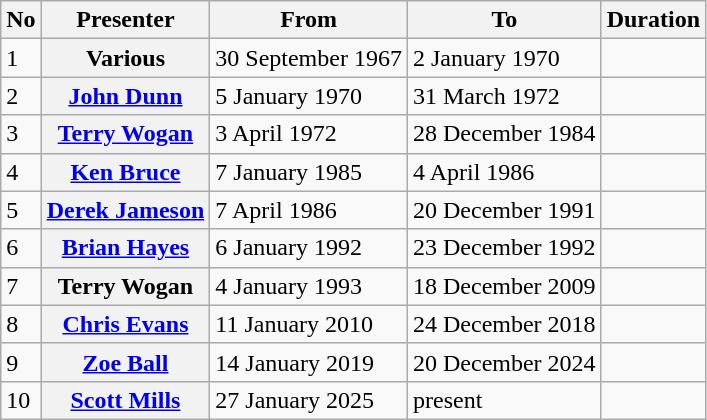<table class="wikitable sortable">
<tr>
<th>No</th>
<th>Presenter</th>
<th>From</th>
<th>To</th>
<th>Duration</th>
</tr>
<tr>
<td>1</td>
<th>Various</th>
<td>30 September 1967</td>
<td>2 January 1970</td>
<td></td>
</tr>
<tr>
<td>2</td>
<th><a href='#'>John Dunn</a></th>
<td>5 January 1970</td>
<td>31 March 1972</td>
<td></td>
</tr>
<tr>
<td>3</td>
<th scope="row"><a href='#'>Terry Wogan</a></th>
<td>3 April 1972</td>
<td>28 December 1984</td>
<td></td>
</tr>
<tr>
<td>4</td>
<th scope="row"><a href='#'>Ken Bruce</a></th>
<td>7 January 1985</td>
<td>4 April 1986</td>
<td></td>
</tr>
<tr>
<td>5</td>
<th><a href='#'>Derek Jameson</a></th>
<td>7 April 1986</td>
<td>20 December 1991</td>
<td></td>
</tr>
<tr>
<td>6</td>
<th><a href='#'>Brian Hayes</a></th>
<td>6 January 1992</td>
<td>23 December 1992</td>
<td></td>
</tr>
<tr>
<td>7</td>
<th>Terry Wogan</th>
<td>4 January 1993</td>
<td>18 December 2009</td>
<td></td>
</tr>
<tr>
<td>8</td>
<th><a href='#'>Chris Evans</a></th>
<td>11 January 2010</td>
<td>24 December 2018</td>
<td></td>
</tr>
<tr>
<td>9</td>
<th><a href='#'>Zoe Ball</a></th>
<td>14 January 2019</td>
<td>20 December 2024</td>
<td></td>
</tr>
<tr>
<td>10</td>
<th><a href='#'>Scott Mills</a></th>
<td>27 January 2025</td>
<td>present</td>
<td></td>
</tr>
</table>
